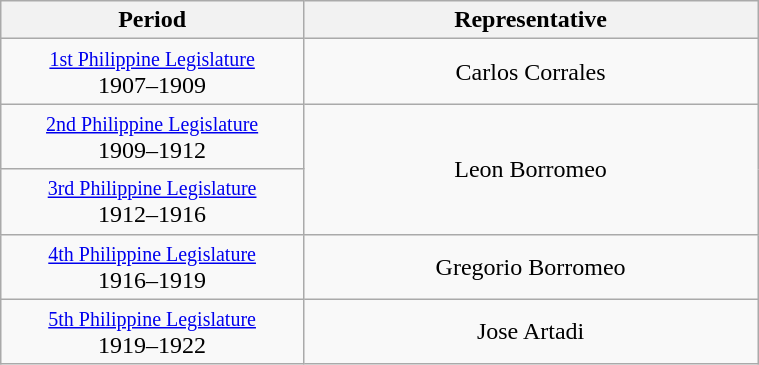<table class="wikitable" style="text-align:center; width:40%;">
<tr>
<th width=40%>Period</th>
<th>Representative</th>
</tr>
<tr>
<td><small><a href='#'>1st Philippine Legislature</a></small><br>1907–1909</td>
<td>Carlos Corrales</td>
</tr>
<tr>
<td><small><a href='#'>2nd Philippine Legislature</a></small><br>1909–1912</td>
<td rowspan=2>Leon Borromeo</td>
</tr>
<tr>
<td><small><a href='#'>3rd Philippine Legislature</a></small><br>1912–1916</td>
</tr>
<tr>
<td><small><a href='#'>4th Philippine Legislature</a></small><br>1916–1919</td>
<td>Gregorio Borromeo</td>
</tr>
<tr>
<td><small><a href='#'>5th Philippine Legislature</a></small><br>1919–1922</td>
<td>Jose Artadi</td>
</tr>
</table>
